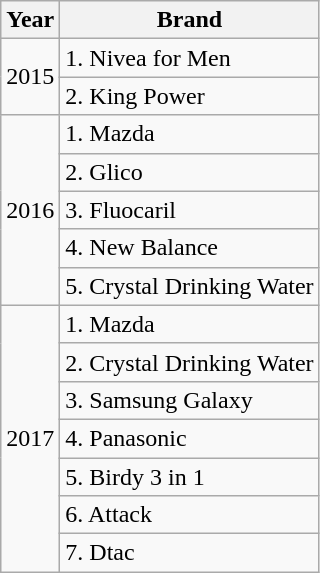<table class="wikitable">
<tr>
<th>Year</th>
<th>Brand</th>
</tr>
<tr>
<td rowspan="2">2015</td>
<td>1. Nivea for Men</td>
</tr>
<tr>
<td>2. King Power</td>
</tr>
<tr>
<td rowspan="5">2016</td>
<td>1. Mazda</td>
</tr>
<tr>
<td>2. Glico</td>
</tr>
<tr>
<td>3. Fluocaril</td>
</tr>
<tr>
<td>4. New Balance</td>
</tr>
<tr>
<td>5. Crystal Drinking Water</td>
</tr>
<tr>
<td rowspan="7">2017</td>
<td>1. Mazda</td>
</tr>
<tr>
<td>2. Crystal Drinking Water</td>
</tr>
<tr>
<td>3. Samsung Galaxy</td>
</tr>
<tr>
<td>4. Panasonic</td>
</tr>
<tr>
<td>5. Birdy 3 in 1</td>
</tr>
<tr>
<td>6. Attack</td>
</tr>
<tr>
<td>7. Dtac</td>
</tr>
</table>
